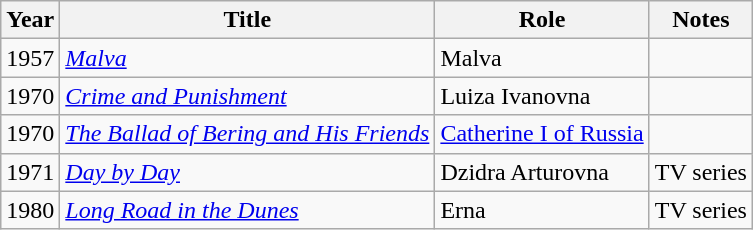<table class="wikitable sortable">
<tr>
<th>Year</th>
<th>Title</th>
<th>Role</th>
<th>Notes</th>
</tr>
<tr>
<td>1957</td>
<td><em><a href='#'>Malva</a></em></td>
<td>Malva</td>
<td></td>
</tr>
<tr>
<td>1970</td>
<td><em><a href='#'>Crime and Punishment</a></em></td>
<td>Luiza Ivanovna</td>
<td></td>
</tr>
<tr>
<td>1970</td>
<td><em><a href='#'>The Ballad of Bering and His Friends</a></em></td>
<td><a href='#'>Catherine I of Russia</a></td>
<td></td>
</tr>
<tr>
<td>1971</td>
<td><em><a href='#'>Day by Day</a></em></td>
<td>Dzidra Arturovna</td>
<td>TV series</td>
</tr>
<tr>
<td>1980</td>
<td><em><a href='#'>Long Road in the Dunes</a></em></td>
<td>Erna</td>
<td>TV series</td>
</tr>
</table>
